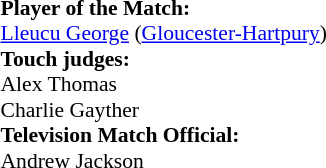<table width=100% style="font-size: 90%">
<tr>
<td><br><strong>Player of the Match:</strong>
<br> <a href='#'>Lleucu George</a> (<a href='#'>Gloucester-Hartpury</a>)
<br><strong>Touch judges:</strong>
<br>Alex Thomas<br>Charlie Gayther
<br><strong>Television Match Official:</strong>
<br>Andrew Jackson</td>
</tr>
</table>
